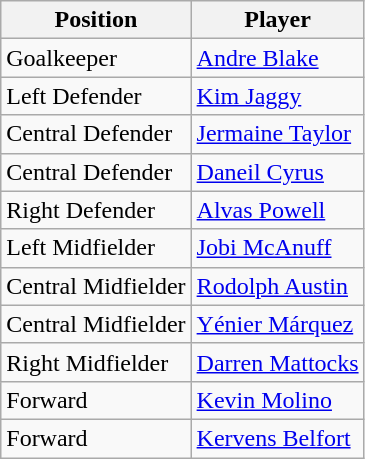<table class="wikitable">
<tr>
<th>Position</th>
<th>Player</th>
</tr>
<tr>
<td>Goalkeeper</td>
<td> <a href='#'>Andre Blake</a></td>
</tr>
<tr>
<td>Left Defender</td>
<td> <a href='#'>Kim Jaggy</a></td>
</tr>
<tr>
<td>Central Defender</td>
<td> <a href='#'>Jermaine Taylor</a></td>
</tr>
<tr>
<td>Central Defender</td>
<td> <a href='#'>Daneil Cyrus</a></td>
</tr>
<tr>
<td>Right Defender</td>
<td> <a href='#'>Alvas Powell</a></td>
</tr>
<tr>
<td>Left Midfielder</td>
<td> <a href='#'>Jobi McAnuff</a></td>
</tr>
<tr>
<td>Central Midfielder</td>
<td> <a href='#'>Rodolph Austin</a></td>
</tr>
<tr>
<td>Central Midfielder</td>
<td> <a href='#'>Yénier Márquez</a></td>
</tr>
<tr>
<td>Right Midfielder</td>
<td> <a href='#'>Darren Mattocks</a></td>
</tr>
<tr>
<td>Forward</td>
<td> <a href='#'>Kevin Molino</a></td>
</tr>
<tr>
<td>Forward</td>
<td> <a href='#'>Kervens Belfort</a></td>
</tr>
</table>
